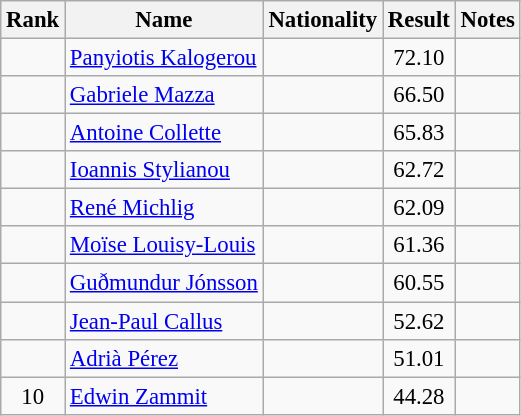<table class="wikitable sortable" style="text-align:center; font-size:95%">
<tr>
<th>Rank</th>
<th>Name</th>
<th>Nationality</th>
<th>Result</th>
<th>Notes</th>
</tr>
<tr>
<td></td>
<td align=left><a href='#'>Panyiotis Kalogerou</a></td>
<td align=left></td>
<td>72.10</td>
<td></td>
</tr>
<tr>
<td></td>
<td align=left><a href='#'>Gabriele Mazza</a></td>
<td align=left></td>
<td>66.50</td>
<td></td>
</tr>
<tr>
<td></td>
<td align=left><a href='#'>Antoine Collette</a></td>
<td align=left></td>
<td>65.83</td>
<td></td>
</tr>
<tr>
<td></td>
<td align=left><a href='#'>Ioannis Stylianou</a></td>
<td align=left></td>
<td>62.72</td>
<td></td>
</tr>
<tr>
<td></td>
<td align=left><a href='#'>René Michlig</a></td>
<td align=left></td>
<td>62.09</td>
<td></td>
</tr>
<tr>
<td></td>
<td align=left><a href='#'>Moïse Louisy-Louis</a></td>
<td align=left></td>
<td>61.36</td>
<td></td>
</tr>
<tr>
<td></td>
<td align=left><a href='#'>Guðmundur Jónsson</a></td>
<td align=left></td>
<td>60.55</td>
<td></td>
</tr>
<tr>
<td></td>
<td align=left><a href='#'>Jean-Paul Callus</a></td>
<td align=left></td>
<td>52.62</td>
<td></td>
</tr>
<tr>
<td></td>
<td align=left><a href='#'>Adrià Pérez</a></td>
<td align=left></td>
<td>51.01</td>
<td></td>
</tr>
<tr>
<td>10</td>
<td align=left><a href='#'>Edwin Zammit</a></td>
<td align=left></td>
<td>44.28</td>
<td></td>
</tr>
</table>
